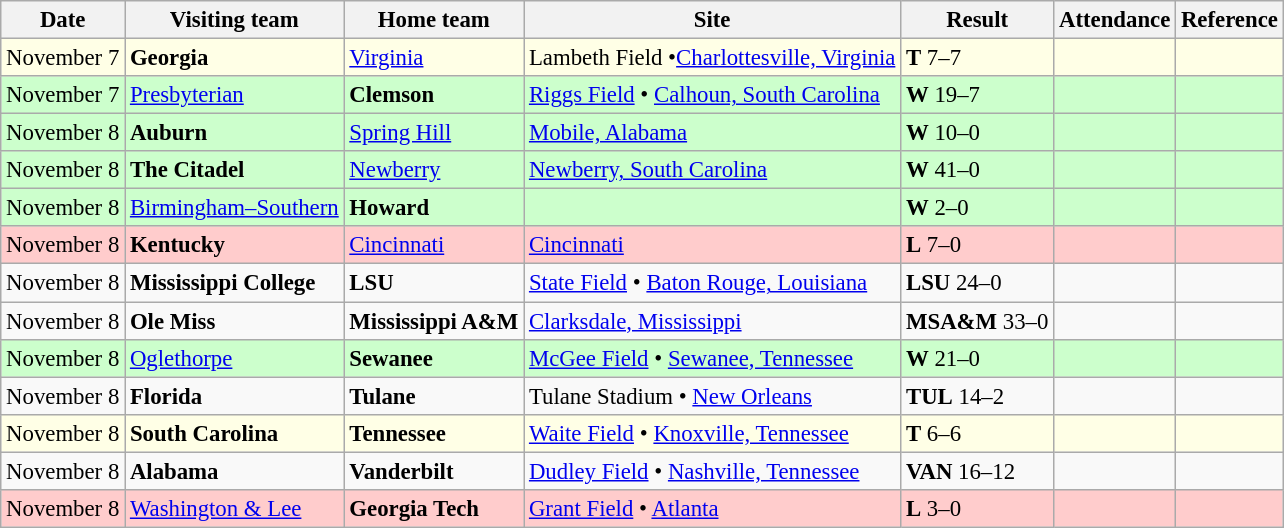<table class="wikitable" style="font-size:95%;">
<tr>
<th>Date</th>
<th>Visiting team</th>
<th>Home team</th>
<th>Site</th>
<th>Result</th>
<th>Attendance</th>
<th class="unsortable">Reference</th>
</tr>
<tr bgcolor=ffffe6>
<td>November 7</td>
<td><strong>Georgia</strong></td>
<td><a href='#'>Virginia</a></td>
<td>Lambeth Field •<a href='#'>Charlottesville, Virginia</a></td>
<td><strong>T</strong> 7–7</td>
<td></td>
<td></td>
</tr>
<tr bgcolor=ccffcc>
<td>November 7</td>
<td><a href='#'>Presbyterian</a></td>
<td><strong>Clemson</strong></td>
<td><a href='#'>Riggs Field</a> • <a href='#'>Calhoun, South Carolina</a></td>
<td><strong>W</strong> 19–7</td>
<td></td>
<td></td>
</tr>
<tr bgcolor=ccffcc>
<td>November 8</td>
<td><strong>Auburn</strong></td>
<td><a href='#'>Spring Hill</a></td>
<td><a href='#'>Mobile, Alabama</a></td>
<td><strong>W</strong> 10–0</td>
<td></td>
<td></td>
</tr>
<tr bgcolor=ccffcc>
<td>November 8</td>
<td><strong>The Citadel</strong></td>
<td><a href='#'>Newberry</a></td>
<td><a href='#'>Newberry, South Carolina</a></td>
<td><strong>W</strong> 41–0</td>
<td></td>
<td></td>
</tr>
<tr bgcolor=ccffcc>
<td>November 8</td>
<td><a href='#'>Birmingham–Southern</a></td>
<td><strong>Howard</strong></td>
<td></td>
<td><strong>W</strong> 2–0</td>
<td></td>
<td></td>
</tr>
<tr bgcolor=ffcccc>
<td>November 8</td>
<td><strong>Kentucky</strong></td>
<td><a href='#'>Cincinnati</a></td>
<td><a href='#'>Cincinnati</a></td>
<td><strong>L</strong> 7–0</td>
<td></td>
<td></td>
</tr>
<tr bgcolor=>
<td>November 8</td>
<td><strong>Mississippi College</strong></td>
<td><strong>LSU</strong></td>
<td><a href='#'>State Field</a> • <a href='#'>Baton Rouge, Louisiana</a></td>
<td><strong>LSU</strong> 24–0</td>
<td></td>
<td></td>
</tr>
<tr bgcolor=>
<td>November  8</td>
<td><strong>Ole Miss</strong></td>
<td><strong>Mississippi A&M</strong></td>
<td><a href='#'>Clarksdale, Mississippi</a></td>
<td><strong>MSA&M</strong> 33–0</td>
<td></td>
<td></td>
</tr>
<tr bgcolor=ccffcc>
<td>November 8</td>
<td><a href='#'>Oglethorpe</a></td>
<td><strong>Sewanee</strong></td>
<td><a href='#'>McGee Field</a> • <a href='#'>Sewanee, Tennessee</a></td>
<td><strong>W</strong> 21–0</td>
<td></td>
<td></td>
</tr>
<tr bgcolor=>
<td>November 8</td>
<td><strong>Florida</strong></td>
<td><strong>Tulane</strong></td>
<td>Tulane Stadium • <a href='#'>New Orleans</a></td>
<td><strong>TUL</strong> 14–2</td>
<td></td>
<td></td>
</tr>
<tr bgcolor=ffffe6>
<td>November 8</td>
<td><strong>South Carolina</strong></td>
<td><strong>Tennessee</strong></td>
<td><a href='#'>Waite Field</a> • <a href='#'>Knoxville, Tennessee</a></td>
<td><strong>T</strong> 6–6</td>
<td></td>
<td></td>
</tr>
<tr bgcolor=>
<td>November 8</td>
<td><strong>Alabama</strong></td>
<td><strong>Vanderbilt</strong></td>
<td><a href='#'>Dudley Field</a> • <a href='#'>Nashville, Tennessee</a></td>
<td><strong>VAN</strong> 16–12</td>
<td></td>
<td></td>
</tr>
<tr bgcolor=ffcccc>
<td>November 8</td>
<td><a href='#'>Washington & Lee</a></td>
<td><strong>Georgia Tech</strong></td>
<td><a href='#'>Grant Field</a> • <a href='#'>Atlanta</a></td>
<td><strong>L</strong> 3–0</td>
<td></td>
<td></td>
</tr>
</table>
